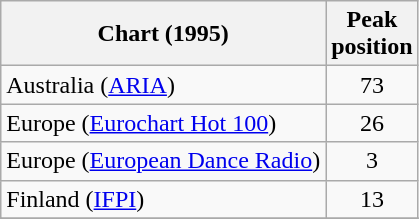<table class="wikitable sortable">
<tr>
<th>Chart (1995)</th>
<th>Peak<br>position</th>
</tr>
<tr>
<td>Australia (<a href='#'>ARIA</a>)</td>
<td align="center">73</td>
</tr>
<tr>
<td>Europe (<a href='#'>Eurochart Hot 100</a>)</td>
<td align="center">26</td>
</tr>
<tr>
<td>Europe (<a href='#'>European Dance Radio</a>)</td>
<td align="center">3</td>
</tr>
<tr>
<td>Finland (<a href='#'>IFPI</a>)</td>
<td align="center">13</td>
</tr>
<tr>
</tr>
<tr>
</tr>
<tr>
</tr>
<tr>
</tr>
<tr>
</tr>
<tr>
</tr>
</table>
